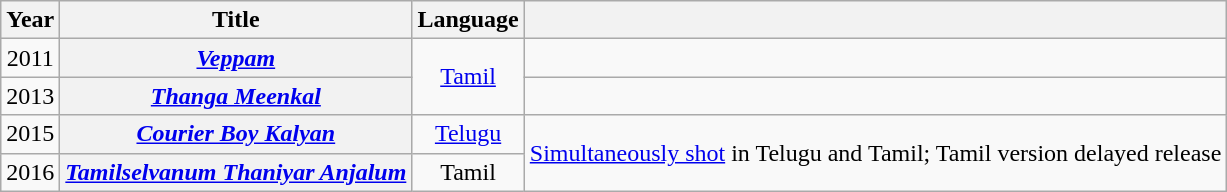<table class="wikitable plainrowheaders sortable">
<tr>
<th scope="col">Year</th>
<th scope="col">Title</th>
<th scope="col">Language</th>
<th scope="col"></th>
</tr>
<tr>
<td style="text-align:center;">2011</td>
<th scope="row"><em><a href='#'>Veppam</a></em></th>
<td rowspan="2"  style="text-align:center;"><a href='#'>Tamil</a></td>
<td></td>
</tr>
<tr>
<td style="text-align:center;">2013</td>
<th scope="row"><em><a href='#'>Thanga Meenkal</a></em></th>
<td></td>
</tr>
<tr>
<td style="text-align:center;">2015</td>
<th scope="row"><em><a href='#'>Courier Boy Kalyan</a></em></th>
<td style="text-align:center;"><a href='#'>Telugu</a></td>
<td rowspan="2"><a href='#'>Simultaneously shot</a> in Telugu and Tamil; Tamil version delayed release</td>
</tr>
<tr>
<td style="text-align:center;">2016</td>
<th scope="row"><em><a href='#'>Tamilselvanum Thaniyar Anjalum</a></em></th>
<td style="text-align:center;">Tamil</td>
</tr>
</table>
